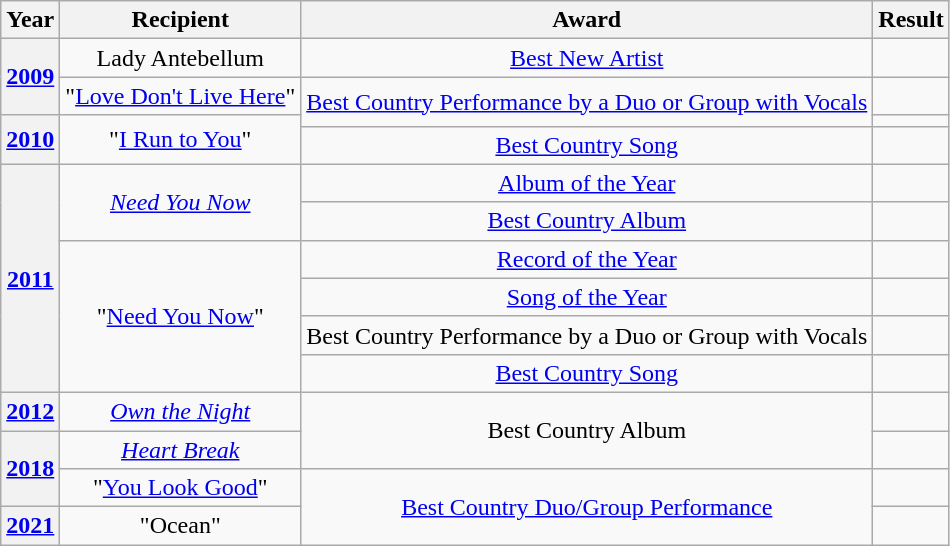<table class="wikitable" style="text-align:center">
<tr>
<th>Year</th>
<th>Recipient</th>
<th>Award</th>
<th>Result</th>
</tr>
<tr>
<th rowspan="2"><a href='#'>2009</a></th>
<td>Lady Antebellum</td>
<td><a href='#'>Best New Artist</a></td>
<td></td>
</tr>
<tr>
<td>"<a href='#'>Love Don't Live Here</a>"</td>
<td rowspan="2"><a href='#'>Best Country Performance by a Duo or Group with Vocals</a></td>
<td></td>
</tr>
<tr>
<th rowspan="2"><a href='#'>2010</a></th>
<td rowspan="2">"<a href='#'>I Run to You</a>"</td>
<td></td>
</tr>
<tr>
<td><a href='#'>Best Country Song</a></td>
<td></td>
</tr>
<tr>
<th rowspan="6"><a href='#'>2011</a></th>
<td rowspan="2"><em><a href='#'>Need You Now</a></em></td>
<td><a href='#'>Album of the Year</a></td>
<td></td>
</tr>
<tr>
<td><a href='#'>Best Country Album</a></td>
<td></td>
</tr>
<tr>
<td rowspan="4">"<a href='#'>Need You Now</a>"</td>
<td><a href='#'>Record of the Year</a></td>
<td></td>
</tr>
<tr>
<td><a href='#'>Song of the Year</a></td>
<td></td>
</tr>
<tr>
<td>Best Country Performance by a Duo or Group with Vocals</td>
<td></td>
</tr>
<tr>
<td><a href='#'>Best Country Song</a></td>
<td></td>
</tr>
<tr>
<th><a href='#'>2012</a></th>
<td><em><a href='#'>Own the Night</a></em></td>
<td rowspan="2">Best Country Album</td>
<td></td>
</tr>
<tr>
<th rowspan="2"><a href='#'>2018</a></th>
<td><em><a href='#'>Heart Break</a></em></td>
<td></td>
</tr>
<tr>
<td>"<a href='#'>You Look Good</a>"</td>
<td rowspan="2"><a href='#'>Best Country Duo/Group Performance</a></td>
<td></td>
</tr>
<tr>
<th><a href='#'>2021</a></th>
<td>"Ocean"</td>
<td></td>
</tr>
</table>
